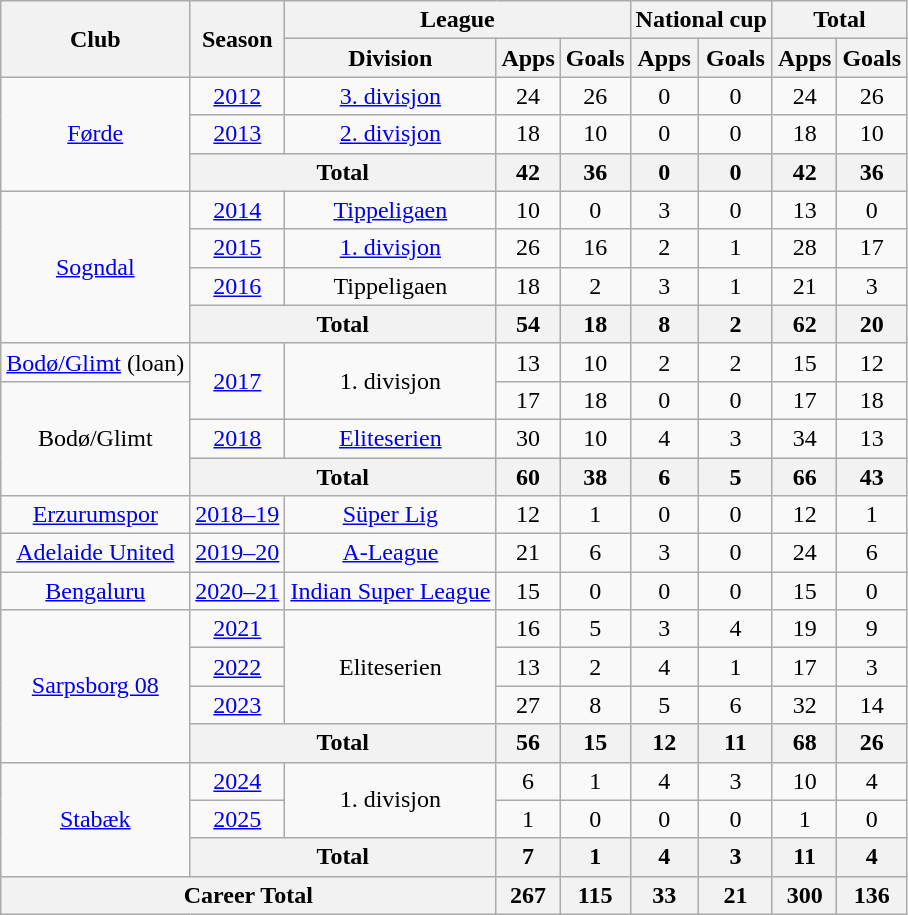<table class="wikitable" style="text-align: center">
<tr>
<th rowspan="2">Club</th>
<th rowspan="2">Season</th>
<th colspan="3">League</th>
<th colspan="2">National cup</th>
<th colspan="2">Total</th>
</tr>
<tr>
<th>Division</th>
<th>Apps</th>
<th>Goals</th>
<th>Apps</th>
<th>Goals</th>
<th>Apps</th>
<th>Goals</th>
</tr>
<tr>
<td rowspan="3"><a href='#'>Førde</a></td>
<td><a href='#'>2012</a></td>
<td><a href='#'>3. divisjon</a></td>
<td>24</td>
<td>26</td>
<td>0</td>
<td>0</td>
<td>24</td>
<td>26</td>
</tr>
<tr>
<td><a href='#'>2013</a></td>
<td><a href='#'>2. divisjon</a></td>
<td>18</td>
<td>10</td>
<td>0</td>
<td>0</td>
<td>18</td>
<td>10</td>
</tr>
<tr>
<th colspan="2">Total</th>
<th>42</th>
<th>36</th>
<th>0</th>
<th>0</th>
<th>42</th>
<th>36</th>
</tr>
<tr>
<td rowspan="4"><a href='#'>Sogndal</a></td>
<td><a href='#'>2014</a></td>
<td><a href='#'>Tippeligaen</a></td>
<td>10</td>
<td>0</td>
<td>3</td>
<td>0</td>
<td>13</td>
<td>0</td>
</tr>
<tr>
<td><a href='#'>2015</a></td>
<td><a href='#'>1. divisjon</a></td>
<td>26</td>
<td>16</td>
<td>2</td>
<td>1</td>
<td>28</td>
<td>17</td>
</tr>
<tr>
<td><a href='#'>2016</a></td>
<td>Tippeligaen</td>
<td>18</td>
<td>2</td>
<td>3</td>
<td>1</td>
<td>21</td>
<td>3</td>
</tr>
<tr>
<th colspan="2">Total</th>
<th>54</th>
<th>18</th>
<th>8</th>
<th>2</th>
<th>62</th>
<th>20</th>
</tr>
<tr>
<td><a href='#'>Bodø/Glimt</a> (loan)</td>
<td rowspan="2"><a href='#'>2017</a></td>
<td rowspan="2">1. divisjon</td>
<td>13</td>
<td>10</td>
<td>2</td>
<td>2</td>
<td>15</td>
<td>12</td>
</tr>
<tr>
<td rowspan="3">Bodø/Glimt</td>
<td>17</td>
<td>18</td>
<td>0</td>
<td>0</td>
<td>17</td>
<td>18</td>
</tr>
<tr>
<td><a href='#'>2018</a></td>
<td rowspan="1"><a href='#'>Eliteserien</a></td>
<td>30</td>
<td>10</td>
<td>4</td>
<td>3</td>
<td>34</td>
<td>13</td>
</tr>
<tr>
<th colspan="2">Total</th>
<th>60</th>
<th>38</th>
<th>6</th>
<th>5</th>
<th>66</th>
<th>43</th>
</tr>
<tr>
<td><a href='#'>Erzurumspor</a></td>
<td><a href='#'>2018–19</a></td>
<td><a href='#'>Süper Lig</a></td>
<td>12</td>
<td>1</td>
<td>0</td>
<td>0</td>
<td>12</td>
<td>1</td>
</tr>
<tr>
<td><a href='#'>Adelaide United</a></td>
<td><a href='#'>2019–20</a></td>
<td><a href='#'>A-League</a></td>
<td>21</td>
<td>6</td>
<td>3</td>
<td>0</td>
<td>24</td>
<td>6</td>
</tr>
<tr>
<td><a href='#'>Bengaluru</a></td>
<td><a href='#'>2020–21</a></td>
<td><a href='#'>Indian Super League</a></td>
<td>15</td>
<td>0</td>
<td>0</td>
<td>0</td>
<td>15</td>
<td>0</td>
</tr>
<tr>
<td rowspan="4"><a href='#'>Sarpsborg 08</a></td>
<td><a href='#'>2021</a></td>
<td rowspan="3">Eliteserien</td>
<td>16</td>
<td>5</td>
<td>3</td>
<td>4</td>
<td>19</td>
<td>9</td>
</tr>
<tr>
<td><a href='#'>2022</a></td>
<td>13</td>
<td>2</td>
<td>4</td>
<td>1</td>
<td>17</td>
<td>3</td>
</tr>
<tr>
<td><a href='#'>2023</a></td>
<td>27</td>
<td>8</td>
<td>5</td>
<td>6</td>
<td>32</td>
<td>14</td>
</tr>
<tr>
<th colspan="2">Total</th>
<th>56</th>
<th>15</th>
<th>12</th>
<th>11</th>
<th>68</th>
<th>26</th>
</tr>
<tr>
<td rowspan="3"><a href='#'>Stabæk</a></td>
<td><a href='#'>2024</a></td>
<td rowspan="2">1. divisjon</td>
<td>6</td>
<td>1</td>
<td>4</td>
<td>3</td>
<td>10</td>
<td>4</td>
</tr>
<tr>
<td><a href='#'>2025</a></td>
<td>1</td>
<td>0</td>
<td>0</td>
<td>0</td>
<td>1</td>
<td>0</td>
</tr>
<tr>
<th colspan="2">Total</th>
<th>7</th>
<th>1</th>
<th>4</th>
<th>3</th>
<th>11</th>
<th>4</th>
</tr>
<tr>
<th colspan="3">Career Total</th>
<th>267</th>
<th>115</th>
<th>33</th>
<th>21</th>
<th>300</th>
<th>136</th>
</tr>
</table>
